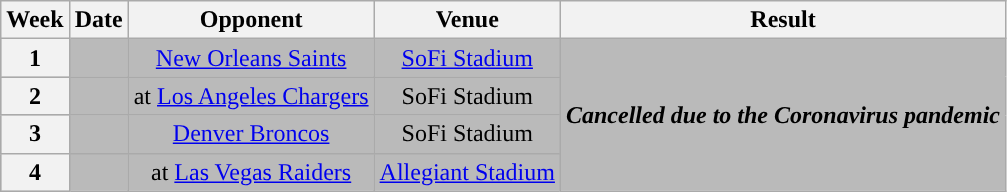<table class="wikitable" style="text-align:center">
<tr>
<th>Week</th>
<th>Date</th>
<th>Opponent</th>
<th>Venue</th>
<th>Result</th>
</tr>
<tr style="background:#bababa">
<th>1</th>
<td></td>
<td><a href='#'>New Orleans Saints</a></td>
<td><a href='#'>SoFi Stadium</a></td>
<td rowspan=4><strong><em>Cancelled due to the Coronavirus pandemic</em></strong></td>
</tr>
<tr style="background:#bababa">
<th>2</th>
<td></td>
<td>at <a href='#'>Los Angeles Chargers</a></td>
<td>SoFi Stadium</td>
</tr>
<tr style="background:#bababa">
<th>3</th>
<td></td>
<td><a href='#'>Denver Broncos</a></td>
<td>SoFi Stadium</td>
</tr>
<tr style="background:#bababa">
<th>4</th>
<td></td>
<td>at <a href='#'>Las Vegas Raiders</a></td>
<td><a href='#'>Allegiant Stadium</a></td>
</tr>
</table>
